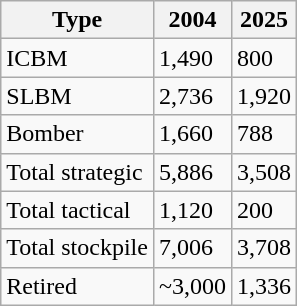<table class="wikitable sortable">
<tr>
<th>Type</th>
<th>2004</th>
<th>2025</th>
</tr>
<tr>
<td>ICBM</td>
<td>1,490</td>
<td>800</td>
</tr>
<tr>
<td>SLBM</td>
<td>2,736</td>
<td>1,920</td>
</tr>
<tr>
<td>Bomber</td>
<td>1,660</td>
<td>788</td>
</tr>
<tr>
<td>Total strategic</td>
<td>5,886</td>
<td>3,508</td>
</tr>
<tr>
<td>Total tactical</td>
<td>1,120</td>
<td>200</td>
</tr>
<tr>
<td>Total stockpile</td>
<td>7,006</td>
<td>3,708</td>
</tr>
<tr>
<td>Retired</td>
<td>~3,000</td>
<td>1,336</td>
</tr>
</table>
